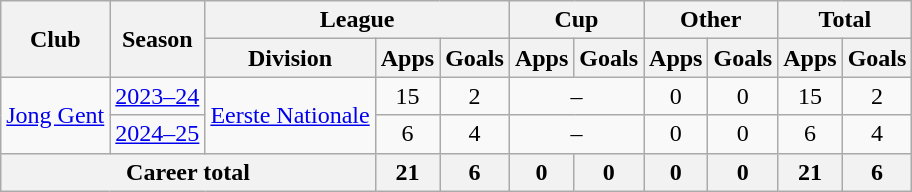<table class=wikitable style=text-align:center>
<tr>
<th rowspan="2">Club</th>
<th rowspan="2">Season</th>
<th colspan="3">League</th>
<th colspan="2">Cup</th>
<th colspan="2">Other</th>
<th colspan="2">Total</th>
</tr>
<tr>
<th>Division</th>
<th>Apps</th>
<th>Goals</th>
<th>Apps</th>
<th>Goals</th>
<th>Apps</th>
<th>Goals</th>
<th>Apps</th>
<th>Goals</th>
</tr>
<tr>
<td rowspan="2"><a href='#'>Jong Gent</a></td>
<td><a href='#'>2023–24</a></td>
<td rowspan="2"><a href='#'>Eerste Nationale</a></td>
<td>15</td>
<td>2</td>
<td colspan="2">–</td>
<td>0</td>
<td>0</td>
<td>15</td>
<td>2</td>
</tr>
<tr>
<td><a href='#'>2024–25</a></td>
<td>6</td>
<td>4</td>
<td colspan="2">–</td>
<td>0</td>
<td>0</td>
<td>6</td>
<td>4</td>
</tr>
<tr>
<th colspan="3">Career total</th>
<th>21</th>
<th>6</th>
<th>0</th>
<th>0</th>
<th>0</th>
<th>0</th>
<th>21</th>
<th>6</th>
</tr>
</table>
